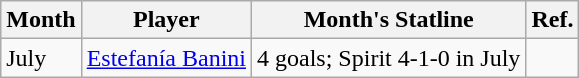<table class="wikitable">
<tr>
<th>Month</th>
<th>Player</th>
<th>Month's Statline</th>
<th>Ref.</th>
</tr>
<tr>
<td>July</td>
<td> <a href='#'>Estefanía Banini</a></td>
<td>4 goals; Spirit 4-1-0 in July</td>
<td></td>
</tr>
</table>
